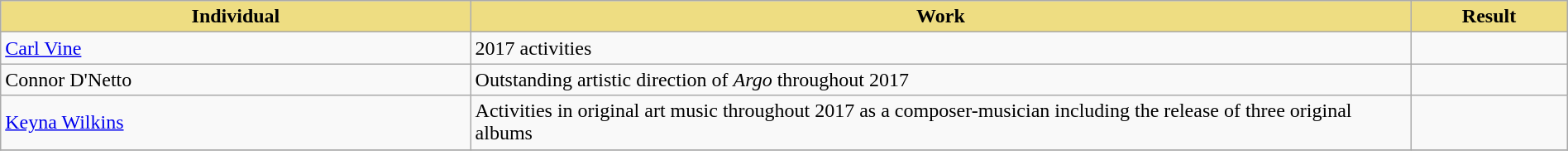<table class="wikitable" width=100%>
<tr>
<th style="width:30%;background:#EEDD82;">Individual</th>
<th style="width:60%;background:#EEDD82;">Work</th>
<th style="width:10%;background:#EEDD82;">Result<br></th>
</tr>
<tr>
<td><a href='#'>Carl Vine</a></td>
<td>2017 activities</td>
<td></td>
</tr>
<tr>
<td>Connor D'Netto</td>
<td>Outstanding artistic direction of <em>Argo</em> throughout 2017</td>
<td></td>
</tr>
<tr>
<td><a href='#'>Keyna Wilkins</a></td>
<td>Activities in original art music throughout 2017 as a composer-musician including the release of three original albums</td>
<td></td>
</tr>
<tr>
</tr>
</table>
